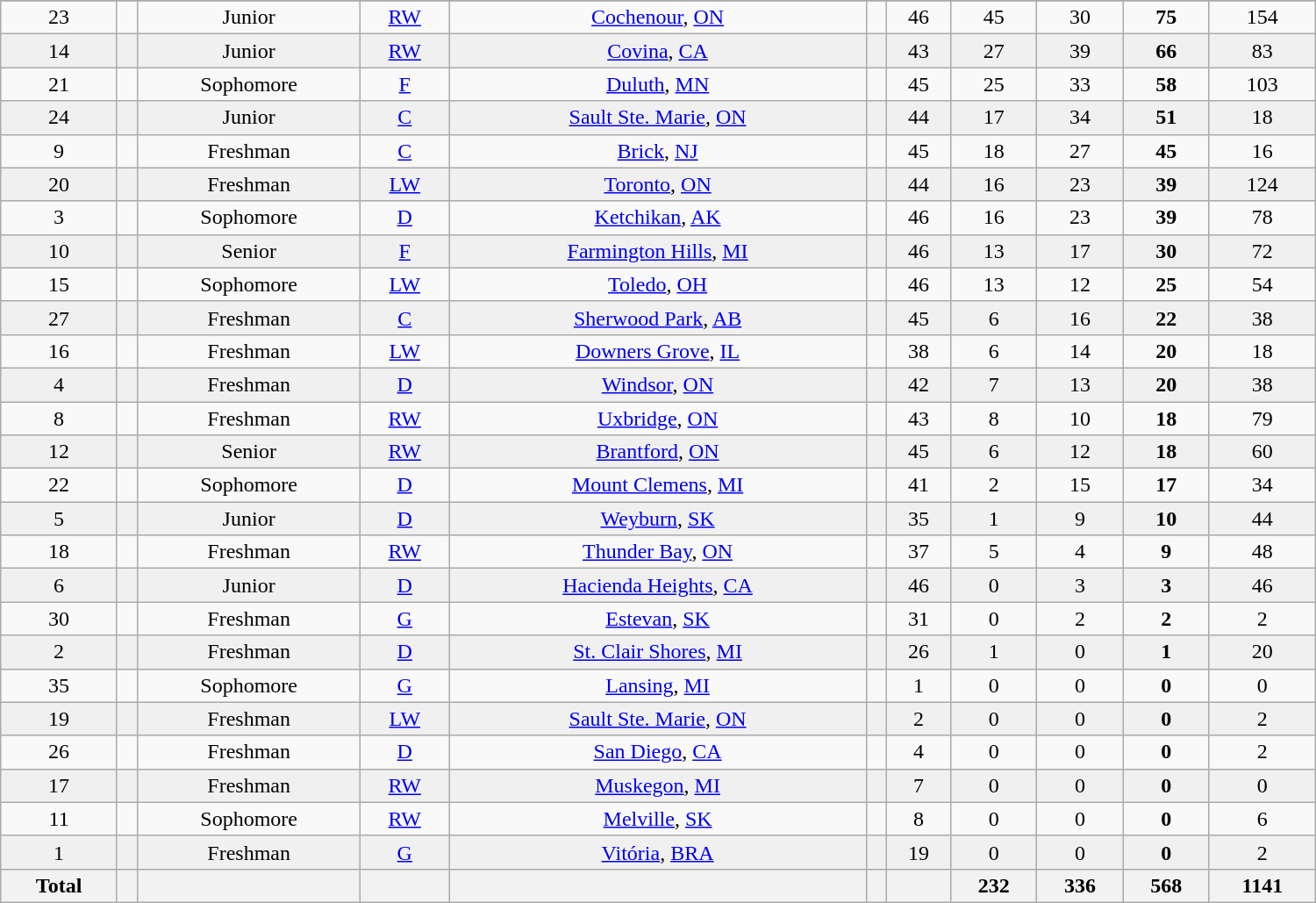<table class="wikitable sortable" width ="1000">
<tr align="center">
</tr>
<tr align="center" bgcolor="">
<td>23</td>
<td></td>
<td>Junior</td>
<td><a href='#'>RW</a></td>
<td><a href='#'>Cochenour</a>, <a href='#'>ON</a></td>
<td></td>
<td>46</td>
<td>45</td>
<td>30</td>
<td><strong>75</strong></td>
<td>154</td>
</tr>
<tr align="center" bgcolor="#f0f0f0">
<td>14</td>
<td></td>
<td>Junior</td>
<td><a href='#'>RW</a></td>
<td><a href='#'>Covina</a>, <a href='#'>CA</a></td>
<td></td>
<td>43</td>
<td>27</td>
<td>39</td>
<td><strong>66</strong></td>
<td>83</td>
</tr>
<tr align="center">
<td>21</td>
<td></td>
<td>Sophomore</td>
<td><a href='#'>F</a></td>
<td><a href='#'>Duluth</a>, <a href='#'>MN</a></td>
<td></td>
<td>45</td>
<td>25</td>
<td>33</td>
<td><strong>58</strong></td>
<td>103</td>
</tr>
<tr align="center" bgcolor="#f0f0f0">
<td>24</td>
<td></td>
<td>Junior</td>
<td><a href='#'>C</a></td>
<td><a href='#'>Sault Ste. Marie</a>, <a href='#'>ON</a></td>
<td></td>
<td>44</td>
<td>17</td>
<td>34</td>
<td><strong>51</strong></td>
<td>18</td>
</tr>
<tr align="center">
<td>9</td>
<td></td>
<td>Freshman</td>
<td><a href='#'>C</a></td>
<td><a href='#'>Brick</a>, <a href='#'>NJ</a></td>
<td></td>
<td>45</td>
<td>18</td>
<td>27</td>
<td><strong>45</strong></td>
<td>16</td>
</tr>
<tr align="center" bgcolor="#f0f0f0">
<td>20</td>
<td></td>
<td>Freshman</td>
<td><a href='#'>LW</a></td>
<td><a href='#'>Toronto</a>, <a href='#'>ON</a></td>
<td></td>
<td>44</td>
<td>16</td>
<td>23</td>
<td><strong>39</strong></td>
<td>124</td>
</tr>
<tr align="center">
<td>3</td>
<td></td>
<td>Sophomore</td>
<td><a href='#'>D</a></td>
<td><a href='#'>Ketchikan</a>, <a href='#'>AK</a></td>
<td></td>
<td>46</td>
<td>16</td>
<td>23</td>
<td><strong>39</strong></td>
<td>78</td>
</tr>
<tr align="center" bgcolor="#f0f0f0">
<td>10</td>
<td></td>
<td>Senior</td>
<td><a href='#'>F</a></td>
<td><a href='#'>Farmington Hills</a>, <a href='#'>MI</a></td>
<td></td>
<td>46</td>
<td>13</td>
<td>17</td>
<td><strong>30</strong></td>
<td>72</td>
</tr>
<tr align="center">
<td>15</td>
<td></td>
<td>Sophomore</td>
<td><a href='#'>LW</a></td>
<td><a href='#'>Toledo</a>, <a href='#'>OH</a></td>
<td></td>
<td>46</td>
<td>13</td>
<td>12</td>
<td><strong>25</strong></td>
<td>54</td>
</tr>
<tr align="center" bgcolor="#f0f0f0">
<td>27</td>
<td></td>
<td>Freshman</td>
<td><a href='#'>C</a></td>
<td><a href='#'>Sherwood Park</a>, <a href='#'>AB</a></td>
<td></td>
<td>45</td>
<td>6</td>
<td>16</td>
<td><strong>22</strong></td>
<td>38</td>
</tr>
<tr align="center">
<td>16</td>
<td></td>
<td>Freshman</td>
<td><a href='#'>LW</a></td>
<td><a href='#'>Downers Grove</a>, <a href='#'>IL</a></td>
<td></td>
<td>38</td>
<td>6</td>
<td>14</td>
<td><strong>20</strong></td>
<td>18</td>
</tr>
<tr align="center" bgcolor="#f0f0f0">
<td>4</td>
<td></td>
<td>Freshman</td>
<td><a href='#'>D</a></td>
<td><a href='#'>Windsor</a>, <a href='#'>ON</a></td>
<td></td>
<td>42</td>
<td>7</td>
<td>13</td>
<td><strong>20</strong></td>
<td>38</td>
</tr>
<tr align="center">
<td>8</td>
<td></td>
<td>Freshman</td>
<td><a href='#'>RW</a></td>
<td><a href='#'>Uxbridge</a>, <a href='#'>ON</a></td>
<td></td>
<td>43</td>
<td>8</td>
<td>10</td>
<td><strong>18</strong></td>
<td>79</td>
</tr>
<tr align="center" bgcolor="#f0f0f0">
<td>12</td>
<td></td>
<td>Senior</td>
<td><a href='#'>RW</a></td>
<td><a href='#'>Brantford</a>, <a href='#'>ON</a></td>
<td></td>
<td>45</td>
<td>6</td>
<td>12</td>
<td><strong>18</strong></td>
<td>60</td>
</tr>
<tr align="center">
<td>22</td>
<td></td>
<td>Sophomore</td>
<td><a href='#'>D</a></td>
<td><a href='#'>Mount Clemens</a>, <a href='#'>MI</a></td>
<td></td>
<td>41</td>
<td>2</td>
<td>15</td>
<td><strong>17</strong></td>
<td>34</td>
</tr>
<tr align="center" bgcolor="#f0f0f0">
<td>5</td>
<td></td>
<td>Junior</td>
<td><a href='#'>D</a></td>
<td><a href='#'>Weyburn</a>, <a href='#'>SK</a></td>
<td></td>
<td>35</td>
<td>1</td>
<td>9</td>
<td><strong>10</strong></td>
<td>44</td>
</tr>
<tr align="center">
<td>18</td>
<td></td>
<td>Freshman</td>
<td><a href='#'>RW</a></td>
<td><a href='#'>Thunder Bay</a>, <a href='#'>ON</a></td>
<td></td>
<td>37</td>
<td>5</td>
<td>4</td>
<td><strong>9</strong></td>
<td>48</td>
</tr>
<tr align="center" bgcolor="#f0f0f0">
<td>6</td>
<td></td>
<td>Junior</td>
<td><a href='#'>D</a></td>
<td><a href='#'>Hacienda Heights</a>, <a href='#'>CA</a></td>
<td></td>
<td>46</td>
<td>0</td>
<td>3</td>
<td><strong>3</strong></td>
<td>46</td>
</tr>
<tr align="center">
<td>30</td>
<td></td>
<td>Freshman</td>
<td><a href='#'>G</a></td>
<td><a href='#'>Estevan</a>, <a href='#'>SK</a></td>
<td></td>
<td>31</td>
<td>0</td>
<td>2</td>
<td><strong>2</strong></td>
<td>2</td>
</tr>
<tr align="center" bgcolor="#f0f0f0">
<td>2</td>
<td></td>
<td>Freshman</td>
<td><a href='#'>D</a></td>
<td><a href='#'>St. Clair Shores</a>, <a href='#'>MI</a></td>
<td></td>
<td>26</td>
<td>1</td>
<td>0</td>
<td><strong>1</strong></td>
<td>20</td>
</tr>
<tr align="center">
<td>35</td>
<td></td>
<td>Sophomore</td>
<td><a href='#'>G</a></td>
<td><a href='#'>Lansing</a>, <a href='#'>MI</a></td>
<td></td>
<td>1</td>
<td>0</td>
<td>0</td>
<td><strong>0</strong></td>
<td>0</td>
</tr>
<tr align="center" bgcolor="#f0f0f0">
<td>19</td>
<td></td>
<td>Freshman</td>
<td><a href='#'>LW</a></td>
<td><a href='#'>Sault Ste. Marie</a>, <a href='#'>ON</a></td>
<td></td>
<td>2</td>
<td>0</td>
<td>0</td>
<td><strong>0</strong></td>
<td>2</td>
</tr>
<tr align="center">
<td>26</td>
<td></td>
<td>Freshman</td>
<td><a href='#'>D</a></td>
<td><a href='#'>San Diego</a>, <a href='#'>CA</a></td>
<td></td>
<td>4</td>
<td>0</td>
<td>0</td>
<td><strong>0</strong></td>
<td>2</td>
</tr>
<tr align="center" bgcolor="#f0f0f0">
<td>17</td>
<td></td>
<td>Freshman</td>
<td><a href='#'>RW</a></td>
<td><a href='#'>Muskegon</a>, <a href='#'>MI</a></td>
<td></td>
<td>7</td>
<td>0</td>
<td>0</td>
<td><strong>0</strong></td>
<td>0</td>
</tr>
<tr align="center">
<td>11</td>
<td></td>
<td>Sophomore</td>
<td><a href='#'>RW</a></td>
<td><a href='#'>Melville</a>, <a href='#'>SK</a></td>
<td></td>
<td>8</td>
<td>0</td>
<td>0</td>
<td><strong>0</strong></td>
<td>6</td>
</tr>
<tr align="center" bgcolor="#f0f0f0">
<td>1</td>
<td></td>
<td>Freshman</td>
<td><a href='#'>G</a></td>
<td><a href='#'>Vitória</a>, <a href='#'>BRA</a></td>
<td></td>
<td>19</td>
<td>0</td>
<td>0</td>
<td><strong>0</strong></td>
<td>2</td>
</tr>
<tr>
<th>Total</th>
<th></th>
<th></th>
<th></th>
<th></th>
<th></th>
<th></th>
<th>232</th>
<th>336</th>
<th>568</th>
<th>1141</th>
</tr>
</table>
